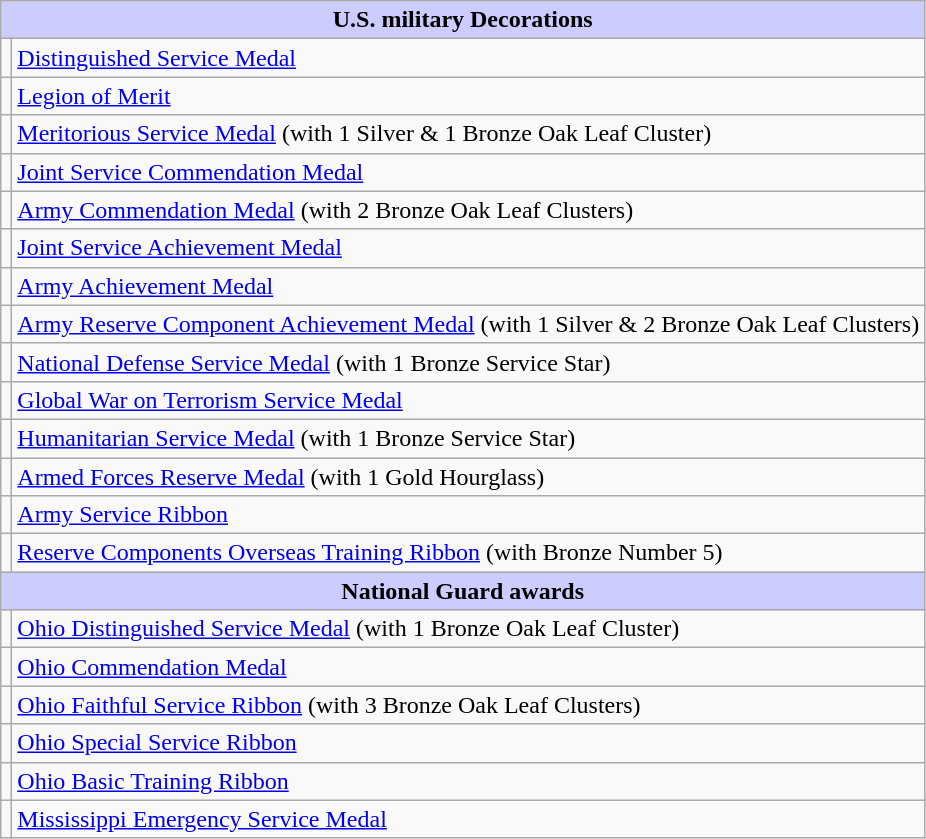<table class="wikitable">
<tr bgcolor = "#ccccff" align=center>
<td colspan=2><strong>U.S. military Decorations</strong></td>
</tr>
<tr>
<td></td>
<td><a href='#'>Distinguished Service Medal</a></td>
</tr>
<tr>
<td></td>
<td><a href='#'>Legion of Merit</a></td>
</tr>
<tr>
<td></td>
<td><a href='#'>Meritorious Service Medal</a> (with 1 Silver & 1 Bronze Oak Leaf Cluster)</td>
</tr>
<tr>
<td></td>
<td><a href='#'>Joint Service Commendation Medal</a></td>
</tr>
<tr>
<td></td>
<td><a href='#'>Army Commendation Medal</a> (with 2 Bronze Oak Leaf Clusters)</td>
</tr>
<tr>
<td></td>
<td><a href='#'>Joint Service Achievement Medal</a></td>
</tr>
<tr>
<td></td>
<td><a href='#'>Army Achievement Medal</a></td>
</tr>
<tr>
<td></td>
<td><a href='#'>Army Reserve Component Achievement Medal</a> (with 1 Silver & 2 Bronze Oak Leaf Clusters)</td>
</tr>
<tr>
<td></td>
<td><a href='#'>National Defense Service Medal</a> (with 1 Bronze Service Star)</td>
</tr>
<tr>
<td></td>
<td><a href='#'>Global War on Terrorism Service Medal</a></td>
</tr>
<tr>
<td></td>
<td><a href='#'>Humanitarian Service Medal</a> (with 1 Bronze Service Star)</td>
</tr>
<tr>
<td></td>
<td><a href='#'>Armed Forces Reserve Medal</a> (with 1 Gold Hourglass)</td>
</tr>
<tr>
<td></td>
<td><a href='#'>Army Service Ribbon</a></td>
</tr>
<tr>
<td></td>
<td><a href='#'>Reserve Components Overseas Training Ribbon</a> (with Bronze Number 5)</td>
</tr>
<tr bgcolor = "#ccccff" align=center>
<td colspan=2><strong>National Guard awards</strong></td>
</tr>
<tr>
<td></td>
<td><a href='#'>Ohio Distinguished Service Medal</a> (with 1 Bronze Oak Leaf Cluster)</td>
</tr>
<tr>
<td></td>
<td><a href='#'>Ohio Commendation Medal</a></td>
</tr>
<tr>
<td></td>
<td><a href='#'>Ohio Faithful Service Ribbon</a> (with 3 Bronze Oak Leaf Clusters)</td>
</tr>
<tr>
<td></td>
<td><a href='#'>Ohio Special Service Ribbon</a></td>
</tr>
<tr>
<td></td>
<td><a href='#'>Ohio Basic Training Ribbon</a></td>
</tr>
<tr>
<td></td>
<td><a href='#'>Mississippi Emergency Service Medal</a></td>
</tr>
</table>
